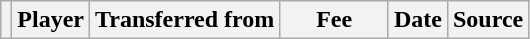<table class="wikitable plainrowheaders sortable">
<tr>
<th></th>
<th scope="col">Player</th>
<th>Transferred from</th>
<th style="width: 65px;">Fee</th>
<th scope="col">Date</th>
<th scope="col">Source</th>
</tr>
</table>
